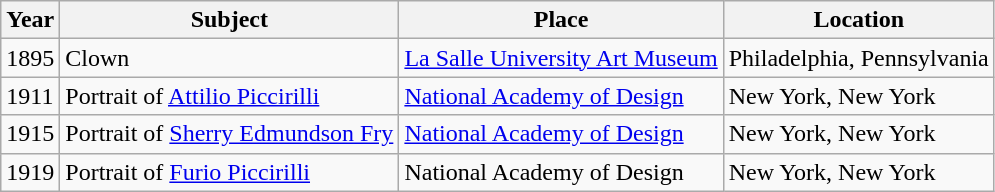<table class="wikitable sortable">
<tr>
<th>Year</th>
<th>Subject</th>
<th>Place</th>
<th>Location</th>
</tr>
<tr>
<td>1895</td>
<td>Clown</td>
<td><a href='#'>La Salle University Art Museum</a></td>
<td>Philadelphia, Pennsylvania</td>
</tr>
<tr>
<td>1911</td>
<td>Portrait of <a href='#'>Attilio Piccirilli</a></td>
<td><a href='#'>National Academy of Design</a></td>
<td>New York, New York</td>
</tr>
<tr>
<td>1915</td>
<td>Portrait of <a href='#'>Sherry Edmundson Fry</a></td>
<td><a href='#'>National Academy of Design</a></td>
<td>New York, New York</td>
</tr>
<tr>
<td>1919</td>
<td>Portrait of <a href='#'>Furio Piccirilli</a></td>
<td>National Academy of Design</td>
<td>New York, New York</td>
</tr>
</table>
